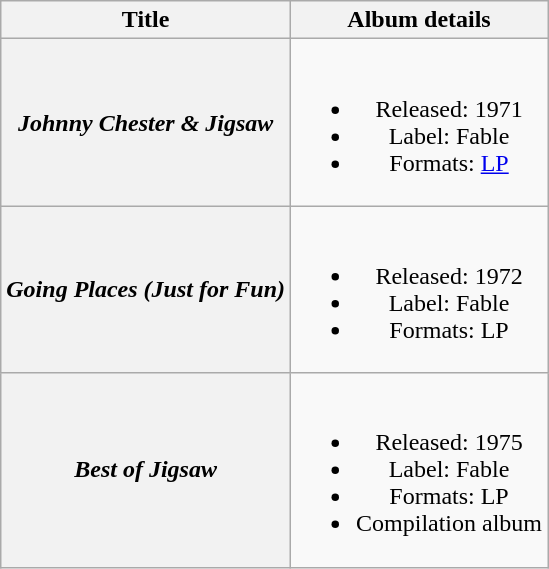<table class="wikitable plainrowheaders" style="text-align:center;" border="1">
<tr>
<th>Title</th>
<th>Album details</th>
</tr>
<tr>
<th scope="row"><em>Johnny Chester & Jigsaw</em> </th>
<td><br><ul><li>Released: 1971</li><li>Label: Fable </li><li>Formats: <a href='#'>LP</a></li></ul></td>
</tr>
<tr>
<th scope="row"><em>Going Places (Just for Fun)</em> </th>
<td><br><ul><li>Released: 1972</li><li>Label: Fable </li><li>Formats: LP</li></ul></td>
</tr>
<tr>
<th scope="row"><em>Best of Jigsaw</em></th>
<td><br><ul><li>Released: 1975</li><li>Label: Fable </li><li>Formats: LP</li><li>Compilation album</li></ul></td>
</tr>
</table>
